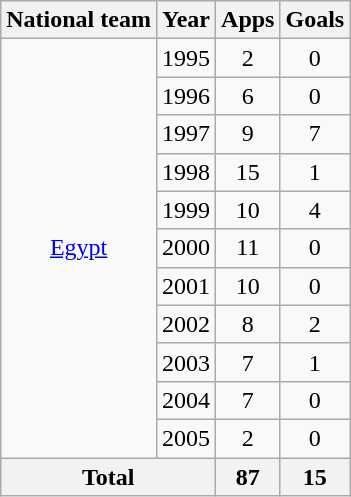<table class="wikitable" style="text-align:center">
<tr>
<th>National team</th>
<th>Year</th>
<th>Apps</th>
<th>Goals</th>
</tr>
<tr>
<td rowspan="11"><a href='#'>Egypt</a></td>
<td>1995</td>
<td>2</td>
<td>0</td>
</tr>
<tr>
<td>1996</td>
<td>6</td>
<td>0</td>
</tr>
<tr>
<td>1997</td>
<td>9</td>
<td>7</td>
</tr>
<tr>
<td>1998</td>
<td>15</td>
<td>1</td>
</tr>
<tr>
<td>1999</td>
<td>10</td>
<td>4</td>
</tr>
<tr>
<td>2000</td>
<td>11</td>
<td>0</td>
</tr>
<tr>
<td>2001</td>
<td>10</td>
<td>0</td>
</tr>
<tr>
<td>2002</td>
<td>8</td>
<td>2</td>
</tr>
<tr>
<td>2003</td>
<td>7</td>
<td>1</td>
</tr>
<tr>
<td>2004</td>
<td>7</td>
<td>0</td>
</tr>
<tr>
<td>2005</td>
<td>2</td>
<td>0</td>
</tr>
<tr>
<th colspan="2">Total</th>
<th>87</th>
<th>15</th>
</tr>
</table>
